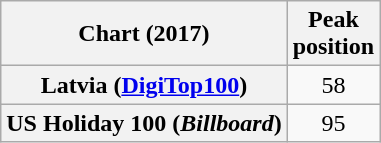<table class="wikitable plainrowheaders">
<tr>
<th scope="col">Chart (2017)</th>
<th scope="col">Peak<br>position</th>
</tr>
<tr>
<th scope="row">Latvia (<a href='#'>DigiTop100</a>)</th>
<td style="text-align:center;">58</td>
</tr>
<tr>
<th scope="row">US Holiday 100 (<em>Billboard</em>) </th>
<td style="text-align:center;">95</td>
</tr>
</table>
